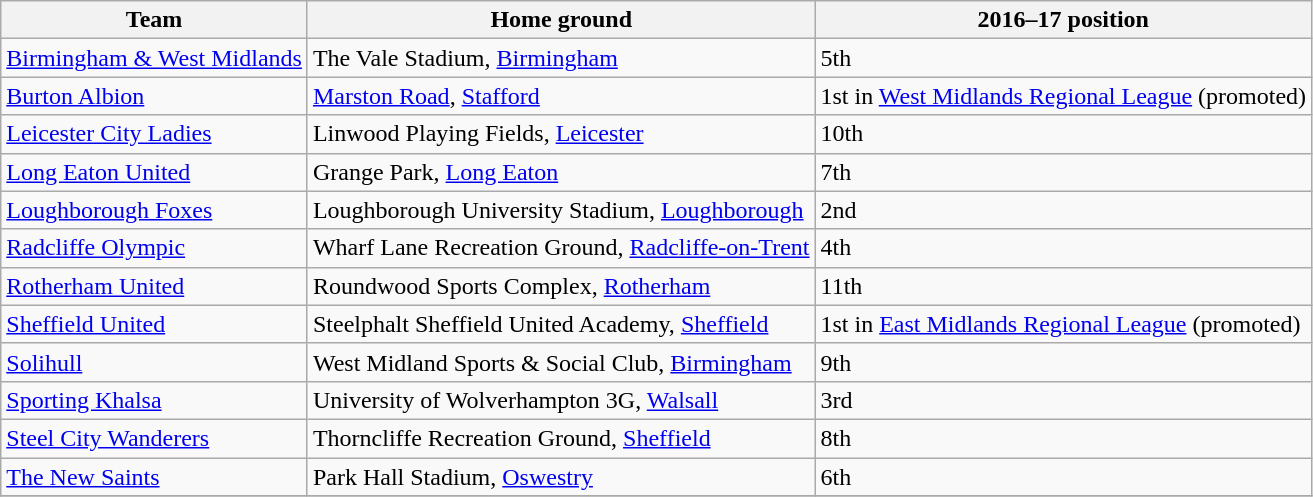<table class=wikitable>
<tr>
<th>Team</th>
<th>Home ground</th>
<th>2016–17 position</th>
</tr>
<tr>
<td><a href='#'>Birmingham & West Midlands</a></td>
<td>The Vale Stadium, <a href='#'>Birmingham</a></td>
<td>5th</td>
</tr>
<tr>
<td><a href='#'>Burton Albion</a></td>
<td><a href='#'>Marston Road</a>, <a href='#'>Stafford</a></td>
<td>1st in <a href='#'>West Midlands Regional League</a> (promoted)</td>
</tr>
<tr>
<td><a href='#'>Leicester City Ladies</a></td>
<td>Linwood Playing Fields, <a href='#'>Leicester</a></td>
<td>10th</td>
</tr>
<tr>
<td><a href='#'>Long Eaton United</a></td>
<td>Grange Park, <a href='#'>Long Eaton</a></td>
<td>7th</td>
</tr>
<tr>
<td><a href='#'>Loughborough Foxes</a></td>
<td>Loughborough University Stadium, <a href='#'>Loughborough</a></td>
<td>2nd</td>
</tr>
<tr>
<td><a href='#'>Radcliffe Olympic</a></td>
<td>Wharf Lane Recreation Ground, <a href='#'>Radcliffe-on-Trent</a></td>
<td>4th</td>
</tr>
<tr>
<td><a href='#'>Rotherham United</a></td>
<td>Roundwood Sports Complex, <a href='#'>Rotherham</a></td>
<td>11th</td>
</tr>
<tr>
<td><a href='#'>Sheffield United</a></td>
<td>Steelphalt Sheffield United Academy, <a href='#'>Sheffield</a></td>
<td>1st in <a href='#'>East Midlands Regional League</a> (promoted)</td>
</tr>
<tr>
<td><a href='#'>Solihull</a></td>
<td>West Midland Sports & Social Club, <a href='#'>Birmingham</a></td>
<td>9th</td>
</tr>
<tr>
<td><a href='#'>Sporting Khalsa</a></td>
<td>University of Wolverhampton 3G, <a href='#'>Walsall</a></td>
<td>3rd</td>
</tr>
<tr>
<td><a href='#'>Steel City Wanderers</a></td>
<td>Thorncliffe Recreation Ground, <a href='#'>Sheffield</a></td>
<td>8th</td>
</tr>
<tr>
<td><a href='#'>The New Saints</a></td>
<td>Park Hall Stadium, <a href='#'>Oswestry</a></td>
<td>6th</td>
</tr>
<tr>
</tr>
</table>
